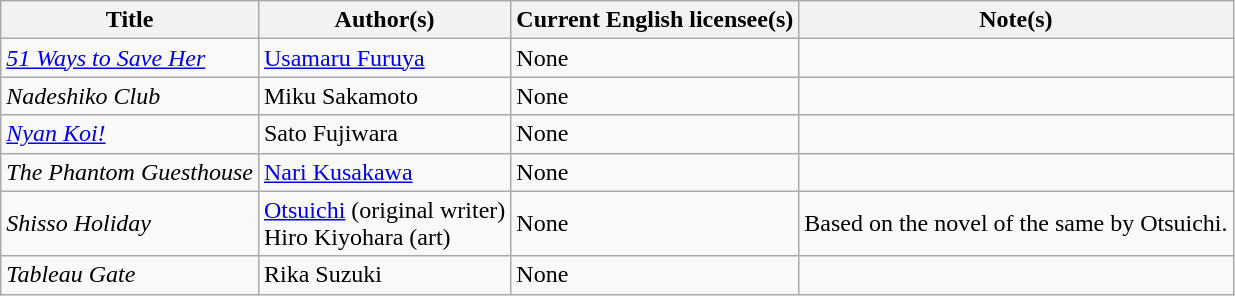<table class="wikitable sortable">
<tr>
<th>Title</th>
<th>Author(s)</th>
<th>Current English licensee(s)</th>
<th>Note(s)</th>
</tr>
<tr>
<td><em><a href='#'>51 Ways to Save Her</a></em></td>
<td><a href='#'>Usamaru Furuya</a></td>
<td>None</td>
<td></td>
</tr>
<tr>
<td><em>Nadeshiko Club</em></td>
<td>Miku Sakamoto</td>
<td>None</td>
<td></td>
</tr>
<tr>
<td><em><a href='#'>Nyan Koi!</a></em></td>
<td>Sato Fujiwara</td>
<td>None</td>
<td></td>
</tr>
<tr>
<td><em>The Phantom Guesthouse</em></td>
<td><a href='#'>Nari Kusakawa</a></td>
<td>None</td>
<td></td>
</tr>
<tr>
<td><em>Shisso Holiday</em></td>
<td><a href='#'>Otsuichi</a> (original writer) <br> Hiro Kiyohara (art)</td>
<td>None</td>
<td>Based on the novel of the same by Otsuichi.</td>
</tr>
<tr>
<td><em>Tableau Gate</em></td>
<td>Rika Suzuki</td>
<td>None</td>
<td></td>
</tr>
</table>
